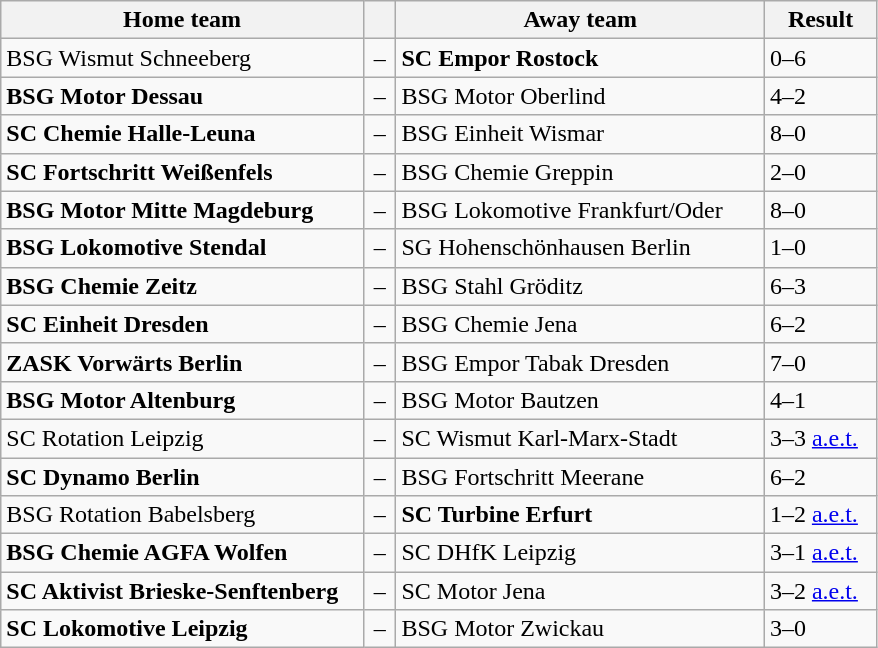<table class="wikitable" style="width:585px;" border="1">
<tr>
<th style="width:250px;" align="left">Home team</th>
<th style="width:15px;"></th>
<th style="width:250px;" align="left">Away team</th>
<th style="width:70px;" align="center;">Result</th>
</tr>
<tr>
<td>BSG Wismut Schneeberg</td>
<td align="center">–</td>
<td><strong>SC Empor Rostock</strong></td>
<td>0–6</td>
</tr>
<tr>
<td><strong>BSG Motor Dessau</strong></td>
<td align="center">–</td>
<td>BSG Motor Oberlind</td>
<td>4–2</td>
</tr>
<tr>
<td><strong>SC Chemie Halle-Leuna</strong></td>
<td align="center">–</td>
<td>BSG Einheit Wismar</td>
<td>8–0</td>
</tr>
<tr>
<td><strong>SC Fortschritt Weißenfels</strong></td>
<td align="center">–</td>
<td>BSG Chemie Greppin</td>
<td>2–0</td>
</tr>
<tr>
<td><strong>BSG Motor Mitte Magdeburg</strong></td>
<td align="center">–</td>
<td>BSG Lokomotive Frankfurt/Oder</td>
<td>8–0</td>
</tr>
<tr>
<td><strong>BSG Lokomotive Stendal</strong></td>
<td align="center">–</td>
<td>SG Hohenschönhausen Berlin</td>
<td>1–0</td>
</tr>
<tr>
<td><strong>BSG Chemie Zeitz</strong></td>
<td align="center">–</td>
<td>BSG Stahl Gröditz</td>
<td>6–3</td>
</tr>
<tr>
<td><strong>SC Einheit Dresden</strong></td>
<td align="center">–</td>
<td>BSG Chemie Jena</td>
<td>6–2</td>
</tr>
<tr>
<td><strong>ZASK Vorwärts Berlin</strong></td>
<td align="center">–</td>
<td>BSG Empor Tabak Dresden</td>
<td>7–0</td>
</tr>
<tr>
<td><strong>BSG Motor Altenburg</strong></td>
<td align="center">–</td>
<td>BSG Motor Bautzen</td>
<td>4–1</td>
</tr>
<tr>
<td>SC Rotation Leipzig</td>
<td align="center">–</td>
<td>SC Wismut Karl-Marx-Stadt</td>
<td>3–3 <a href='#'>a.e.t.</a></td>
</tr>
<tr>
<td><strong>SC Dynamo Berlin</strong></td>
<td align="center">–</td>
<td>BSG Fortschritt Meerane</td>
<td>6–2</td>
</tr>
<tr>
<td>BSG Rotation Babelsberg</td>
<td align="center">–</td>
<td><strong>SC Turbine Erfurt</strong></td>
<td>1–2 <a href='#'>a.e.t.</a></td>
</tr>
<tr>
<td><strong>BSG Chemie AGFA Wolfen</strong></td>
<td align="center">–</td>
<td>SC DHfK Leipzig</td>
<td>3–1 <a href='#'>a.e.t.</a></td>
</tr>
<tr>
<td><strong>SC Aktivist Brieske-Senftenberg</strong></td>
<td align="center">–</td>
<td>SC Motor Jena</td>
<td>3–2 <a href='#'>a.e.t.</a></td>
</tr>
<tr>
<td><strong>SC Lokomotive Leipzig</strong></td>
<td align="center">–</td>
<td>BSG Motor Zwickau</td>
<td>3–0</td>
</tr>
</table>
